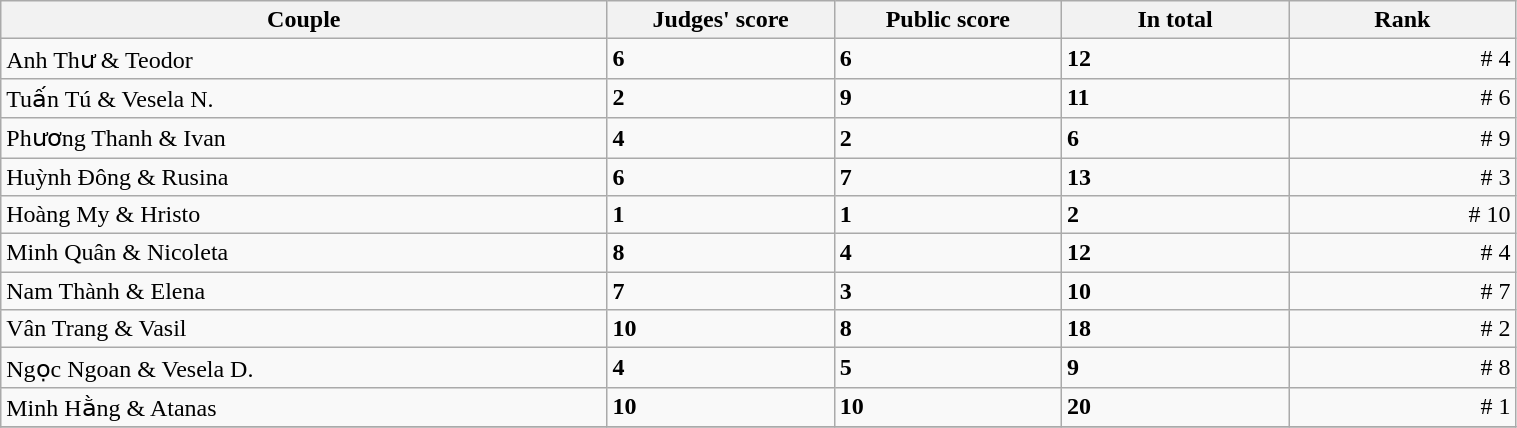<table class="wikitable sortable" style="width:80%;">
<tr>
<th style="width:40%;">Couple</th>
<th style="width:15%;">Judges' score</th>
<th style="width:15%;">Public score</th>
<th style="width:15%;">In total</th>
<th style="width:15%;">Rank</th>
</tr>
<tr>
<td>Anh Thư & Teodor</td>
<td><strong>6</strong></td>
<td><strong>6</strong></td>
<td><strong>12</strong></td>
<td align=right># 4</td>
</tr>
<tr>
<td>Tuấn Tú & Vesela N.</td>
<td><strong>2</strong></td>
<td><strong>9</strong></td>
<td><strong>11</strong></td>
<td align=right># 6</td>
</tr>
<tr>
<td>Phương Thanh & Ivan</td>
<td><strong>4</strong></td>
<td><strong>2</strong></td>
<td><strong>6</strong></td>
<td align=right># 9</td>
</tr>
<tr>
<td>Huỳnh Đông & Rusina</td>
<td><strong>6</strong></td>
<td><strong>7</strong></td>
<td><strong>13</strong></td>
<td align=right># 3</td>
</tr>
<tr>
<td>Hoàng My & Hristo</td>
<td><strong>1</strong></td>
<td><strong>1</strong></td>
<td><strong>2</strong></td>
<td align=right># 10</td>
</tr>
<tr>
<td>Minh Quân & Nicoleta</td>
<td><strong>8</strong></td>
<td><strong>4</strong></td>
<td><strong>12</strong></td>
<td align=right># 4</td>
</tr>
<tr>
<td>Nam Thành & Elena</td>
<td><strong>7</strong></td>
<td><strong>3</strong></td>
<td><strong>10</strong></td>
<td align=right># 7</td>
</tr>
<tr>
<td>Vân Trang & Vasil</td>
<td><strong>10</strong></td>
<td><strong>8</strong></td>
<td><strong>18</strong></td>
<td align=right># 2</td>
</tr>
<tr>
<td>Ngọc Ngoan & Vesela D.</td>
<td><strong>4</strong></td>
<td><strong>5</strong></td>
<td><strong>9</strong></td>
<td align=right># 8</td>
</tr>
<tr>
<td>Minh Hằng & Atanas</td>
<td><strong>10</strong></td>
<td><strong>10</strong></td>
<td><strong>20</strong></td>
<td align=right># 1</td>
</tr>
<tr>
</tr>
</table>
